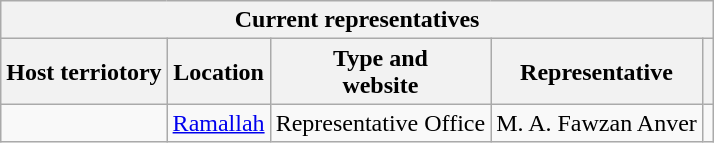<table class="wikitable sticky-header-multi mw-collapsible" style="font-size:100%; text-align:left">
<tr>
<th colspan=5 style="colour:; background:;">Current representatives</th>
</tr>
<tr>
<th>Host terriotory</th>
<th>Location</th>
<th>Type and <br> website</th>
<th>Representative</th>
<th></th>
</tr>
<tr>
<td></td>
<td><a href='#'>Ramallah</a></td>
<td>Representative Office</td>
<td>M. A. Fawzan Anver</td>
<td></td>
</tr>
</table>
